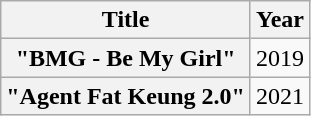<table class="wikitable plainrowheaders">
<tr>
<th>Title</th>
<th>Year</th>
</tr>
<tr>
<th scope="row">"BMG - Be My Girl" </th>
<td>2019</td>
</tr>
<tr>
<th scope="row">"Agent Fat Keung 2.0" </th>
<td>2021</td>
</tr>
</table>
